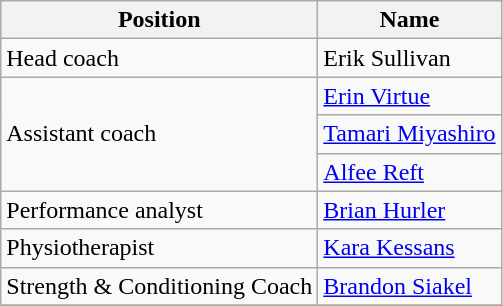<table class="wikitable">
<tr>
<th>Position</th>
<th>Name</th>
</tr>
<tr>
<td>Head coach</td>
<td>Erik Sullivan</td>
</tr>
<tr>
<td rowspan=3>Assistant coach</td>
<td> <a href='#'>Erin Virtue</a></td>
</tr>
<tr>
<td> <a href='#'>Tamari Miyashiro</a></td>
</tr>
<tr>
<td> <a href='#'>Alfee Reft</a></td>
</tr>
<tr>
<td>Performance analyst</td>
<td> <a href='#'>Brian Hurler</a></td>
</tr>
<tr>
<td>Physiotherapist</td>
<td> <a href='#'>Kara Kessans</a></td>
</tr>
<tr>
<td>Strength & Conditioning Coach</td>
<td> <a href='#'>Brandon Siakel</a></td>
</tr>
<tr>
</tr>
</table>
